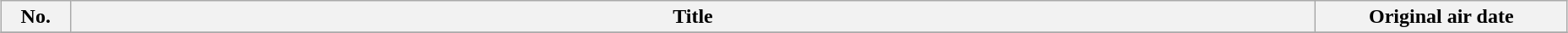<table class="wikitable plainrowheaders" style="width:98%; margin:auto; background:#FFF;">
<tr>
<th style="width:3em;">No.</th>
<th>Title</th>
<th style="width:12em;">Original air date</th>
</tr>
<tr>
</tr>
</table>
